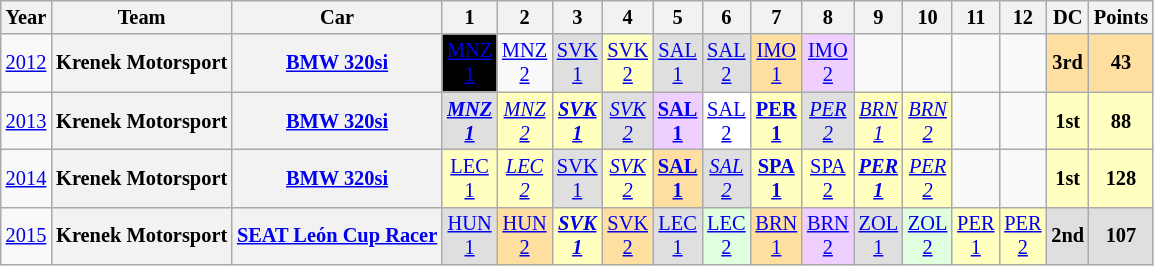<table class="wikitable" style="text-align:center; font-size:85%">
<tr>
<th>Year</th>
<th>Team</th>
<th>Car</th>
<th>1</th>
<th>2</th>
<th>3</th>
<th>4</th>
<th>5</th>
<th>6</th>
<th>7</th>
<th>8</th>
<th>9</th>
<th>10</th>
<th>11</th>
<th>12</th>
<th>DC</th>
<th>Points</th>
</tr>
<tr>
<td><a href='#'>2012</a></td>
<th>Krenek Motorsport</th>
<th><a href='#'>BMW 320si</a></th>
<td style="background:#000000; color:white"><a href='#'><span>MNZ<br>1</span></a><br></td>
<td><a href='#'>MNZ<br>2</a><br></td>
<td style="background:#DFDFDF;"><a href='#'>SVK<br>1</a><br></td>
<td style="background:#FFFFBF;"><a href='#'>SVK<br>2</a><br></td>
<td style="background:#DFDFDF;"><a href='#'>SAL<br>1</a><br></td>
<td style="background:#DFDFDF;"><a href='#'>SAL<br>2</a><br></td>
<td style="background:#FFDF9F;"><a href='#'>IMO<br>1</a><br></td>
<td style="background:#EFCFFF;"><a href='#'>IMO<br>2</a><br></td>
<td></td>
<td></td>
<td></td>
<td></td>
<th style="background:#FFDF9F;">3rd</th>
<th style="background:#FFDF9F;">43</th>
</tr>
<tr>
<td><a href='#'>2013</a></td>
<th>Krenek Motorsport</th>
<th><a href='#'>BMW 320si</a></th>
<td style="background:#DFDFDF;"><strong><em><a href='#'>MNZ<br>1</a></em></strong><br></td>
<td style="background:#FFFFBF;"><em><a href='#'>MNZ<br>2</a></em><br></td>
<td style="background:#FFFFBF;"><strong><em><a href='#'>SVK<br>1</a></em></strong><br></td>
<td style="background:#DFDFDF;"><em><a href='#'>SVK<br>2</a></em><br></td>
<td style="background:#EFCFFF;"><strong><a href='#'>SAL<br>1</a></strong><br></td>
<td style="background:#FFFFFF;"><a href='#'>SAL<br>2</a><br></td>
<td style="background:#FFFFBF;"><strong><a href='#'>PER<br>1</a></strong><br></td>
<td style="background:#DFDFDF;"><em><a href='#'>PER<br>2</a></em><br></td>
<td style="background:#FFFFBF;"><em><a href='#'>BRN<br>1</a></em><br></td>
<td style="background:#FFFFBF;"><em><a href='#'>BRN<br>2</a></em><br></td>
<td></td>
<td></td>
<th style="background:#FFFFBF;">1st</th>
<th style="background:#FFFFBF;">88</th>
</tr>
<tr>
<td><a href='#'>2014</a></td>
<th>Krenek Motorsport</th>
<th><a href='#'>BMW 320si</a></th>
<td style="background:#FFFFBF;"><a href='#'>LEC<br>1</a><br></td>
<td style="background:#FFFFBF;"><em><a href='#'>LEC<br>2</a></em><br></td>
<td style="background:#DFDFDF;"><a href='#'>SVK<br>1</a><br></td>
<td style="background:#FFFFBF;"><em><a href='#'>SVK<br>2</a></em><br></td>
<td style="background:#FFDF9F;"><strong><a href='#'>SAL<br>1</a></strong><br></td>
<td style="background:#DFDFDF;"><em><a href='#'>SAL<br>2</a></em><br></td>
<td style="background:#FFFFBF;"><strong><a href='#'>SPA<br>1</a></strong><br></td>
<td style="background:#FFFFBF;"><a href='#'>SPA<br>2</a><br></td>
<td style="background:#FFFFBF;"><strong><em><a href='#'>PER<br>1</a></em></strong><br></td>
<td style="background:#FFFFBF;"><em><a href='#'>PER<br>2</a></em><br></td>
<td></td>
<td></td>
<th style="background:#FFFFBF;">1st</th>
<th style="background:#FFFFBF;">128</th>
</tr>
<tr>
<td><a href='#'>2015</a></td>
<th>Krenek Motorsport</th>
<th><a href='#'>SEAT León Cup Racer</a></th>
<td style="background:#DFDFDF;"><a href='#'>HUN<br>1</a><br></td>
<td style="background:#FFDF9F;"><a href='#'>HUN<br>2</a><br></td>
<td style="background:#FFFFBF;"><strong><em><a href='#'>SVK<br>1</a></em></strong><br></td>
<td style="background:#FFDF9F;"><a href='#'>SVK<br>2</a><br></td>
<td style="background:#DFDFDF;"><a href='#'>LEC<br>1</a><br></td>
<td style="background:#DFFFDF;"><a href='#'>LEC<br>2</a><br></td>
<td style="background:#FFDF9F;"><a href='#'>BRN<br>1</a><br></td>
<td style="background:#EFCFFF;"><a href='#'>BRN<br>2</a><br></td>
<td style="background:#DFDFDF;"><a href='#'>ZOL<br>1</a><br></td>
<td style="background:#DFFFDF;"><a href='#'>ZOL<br>2</a><br></td>
<td style="background:#FFFFBF;"><a href='#'>PER<br>1</a><br></td>
<td style="background:#FFFFBF;"><a href='#'>PER<br>2</a><br></td>
<th style="background:#DFDFDF;">2nd</th>
<th style="background:#DFDFDF;">107</th>
</tr>
</table>
